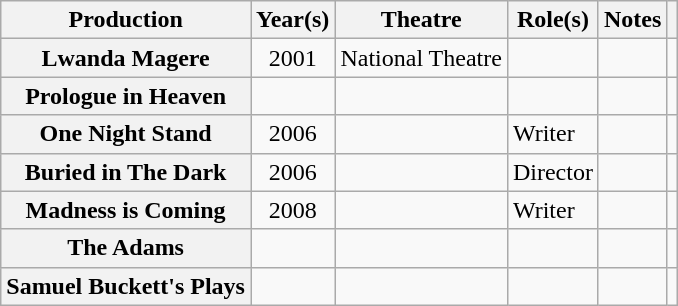<table class="wikitable plainrowheaders sortable">
<tr>
<th scope="col">Production</th>
<th scope="col">Year(s)</th>
<th scope="col">Theatre</th>
<th scope="col">Role(s)</th>
<th scope="col" class="unsortable">Notes</th>
<th scope="col" class="unsortable"></th>
</tr>
<tr>
<th scope=row>Lwanda Magere</th>
<td style="text-align:center;">2001</td>
<td>National Theatre</td>
<td></td>
<td></td>
<td style="text-align:center;"></td>
</tr>
<tr>
<th scope=row>Prologue in Heaven</th>
<td></td>
<td></td>
<td></td>
<td></td>
<td style="text-align:center;"></td>
</tr>
<tr>
<th scope=row>One Night Stand</th>
<td style="text-align:center;">2006</td>
<td></td>
<td>Writer</td>
<td></td>
<td style="text-align:center;"></td>
</tr>
<tr>
<th scope="row">Buried in The Dark</th>
<td style="text-align:center;">2006</td>
<td></td>
<td>Director</td>
<td></td>
<td style="text-align:center;"></td>
</tr>
<tr>
<th scope="row">Madness is Coming</th>
<td style="text-align:center;">2008</td>
<td></td>
<td>Writer</td>
<td></td>
<td style="text-align:center;"></td>
</tr>
<tr>
<th scope=row>The Adams</th>
<td></td>
<td></td>
<td></td>
<td></td>
<td style="text-align:center;"></td>
</tr>
<tr>
<th scope=row>Samuel Buckett's Plays</th>
<td></td>
<td></td>
<td></td>
<td></td>
<td style="text-align:center;"></td>
</tr>
</table>
